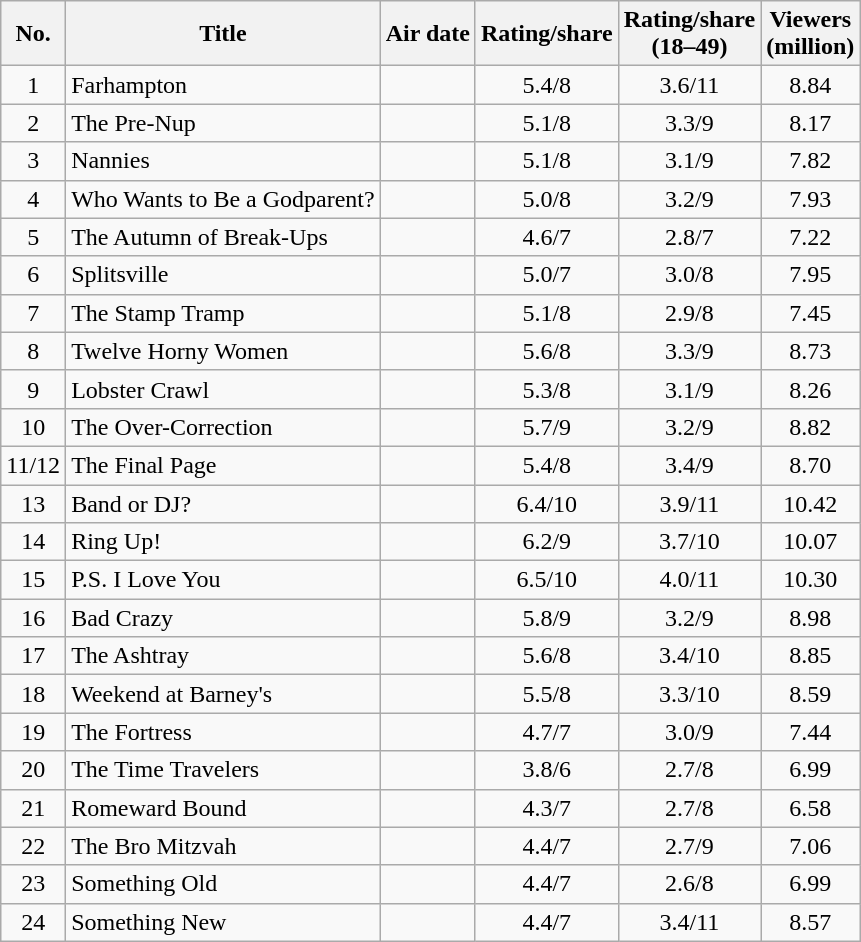<table class="wikitable plainrowheaders" style="text-align:center;">
<tr>
<th scope="col">No.</th>
<th scope="col">Title</th>
<th scope="col">Air date</th>
<th scope="col">Rating/share</th>
<th scope="col">Rating/share<br>(18–49)</th>
<th scope="col">Viewers<br>(million)</th>
</tr>
<tr>
<td scope="row">1</td>
<td style="text-align:left;">Farhampton</td>
<td></td>
<td>5.4/8</td>
<td>3.6/11</td>
<td>8.84</td>
</tr>
<tr>
<td scope="row">2</td>
<td style="text-align:left;">The Pre-Nup</td>
<td></td>
<td>5.1/8</td>
<td>3.3/9</td>
<td>8.17</td>
</tr>
<tr>
<td scope="row">3</td>
<td style="text-align:left;">Nannies</td>
<td></td>
<td>5.1/8</td>
<td>3.1/9</td>
<td>7.82</td>
</tr>
<tr>
<td scope="row">4</td>
<td style="text-align:left;">Who Wants to Be a Godparent?</td>
<td></td>
<td>5.0/8</td>
<td>3.2/9</td>
<td>7.93</td>
</tr>
<tr>
<td scope="row">5</td>
<td style="text-align:left;">The Autumn of Break-Ups</td>
<td></td>
<td>4.6/7</td>
<td>2.8/7</td>
<td>7.22</td>
</tr>
<tr>
<td scope="row">6</td>
<td style="text-align:left;">Splitsville</td>
<td></td>
<td>5.0/7</td>
<td>3.0/8</td>
<td>7.95</td>
</tr>
<tr>
<td scope="row">7</td>
<td style="text-align:left;">The Stamp Tramp</td>
<td></td>
<td>5.1/8</td>
<td>2.9/8</td>
<td>7.45</td>
</tr>
<tr>
<td scope="row">8</td>
<td style="text-align:left;">Twelve Horny Women</td>
<td></td>
<td>5.6/8</td>
<td>3.3/9</td>
<td>8.73</td>
</tr>
<tr>
<td scope="row">9</td>
<td style="text-align:left;">Lobster Crawl</td>
<td></td>
<td>5.3/8</td>
<td>3.1/9</td>
<td>8.26</td>
</tr>
<tr>
<td scope="row">10</td>
<td style="text-align:left;">The Over-Correction</td>
<td></td>
<td>5.7/9</td>
<td>3.2/9</td>
<td>8.82</td>
</tr>
<tr>
<td scope="row">11/12</td>
<td style="text-align:left;">The Final Page</td>
<td></td>
<td>5.4/8</td>
<td>3.4/9</td>
<td>8.70</td>
</tr>
<tr>
<td scope="row">13</td>
<td style="text-align:left;">Band or DJ?</td>
<td></td>
<td>6.4/10</td>
<td>3.9/11</td>
<td>10.42</td>
</tr>
<tr>
<td scope="row">14</td>
<td style="text-align:left;">Ring Up!</td>
<td></td>
<td>6.2/9</td>
<td>3.7/10</td>
<td>10.07</td>
</tr>
<tr>
<td scope="row">15</td>
<td style="text-align:left;">P.S. I Love You</td>
<td></td>
<td>6.5/10</td>
<td>4.0/11</td>
<td>10.30</td>
</tr>
<tr>
<td scope="row">16</td>
<td style="text-align:left;">Bad Crazy</td>
<td></td>
<td>5.8/9</td>
<td>3.2/9</td>
<td>8.98</td>
</tr>
<tr>
<td scope="row">17</td>
<td style="text-align:left;">The Ashtray</td>
<td></td>
<td>5.6/8</td>
<td>3.4/10</td>
<td>8.85</td>
</tr>
<tr>
<td scope="row">18</td>
<td style="text-align:left;">Weekend at Barney's</td>
<td></td>
<td>5.5/8</td>
<td>3.3/10</td>
<td>8.59</td>
</tr>
<tr>
<td scope="row">19</td>
<td style="text-align:left;">The Fortress</td>
<td></td>
<td>4.7/7</td>
<td>3.0/9</td>
<td>7.44</td>
</tr>
<tr>
<td scope="row">20</td>
<td style="text-align:left;">The Time Travelers</td>
<td></td>
<td>3.8/6</td>
<td>2.7/8</td>
<td>6.99</td>
</tr>
<tr>
<td scope="row">21</td>
<td style="text-align:left;">Romeward Bound</td>
<td></td>
<td>4.3/7</td>
<td>2.7/8</td>
<td>6.58</td>
</tr>
<tr>
<td scope="row">22</td>
<td style="text-align:left;">The Bro Mitzvah</td>
<td></td>
<td>4.4/7</td>
<td>2.7/9</td>
<td>7.06</td>
</tr>
<tr>
<td scope="row">23</td>
<td style="text-align:left;">Something Old</td>
<td></td>
<td>4.4/7</td>
<td>2.6/8</td>
<td>6.99</td>
</tr>
<tr>
<td scope="row">24</td>
<td style="text-align:left;">Something New</td>
<td></td>
<td>4.4/7</td>
<td>3.4/11 </td>
<td>8.57</td>
</tr>
</table>
